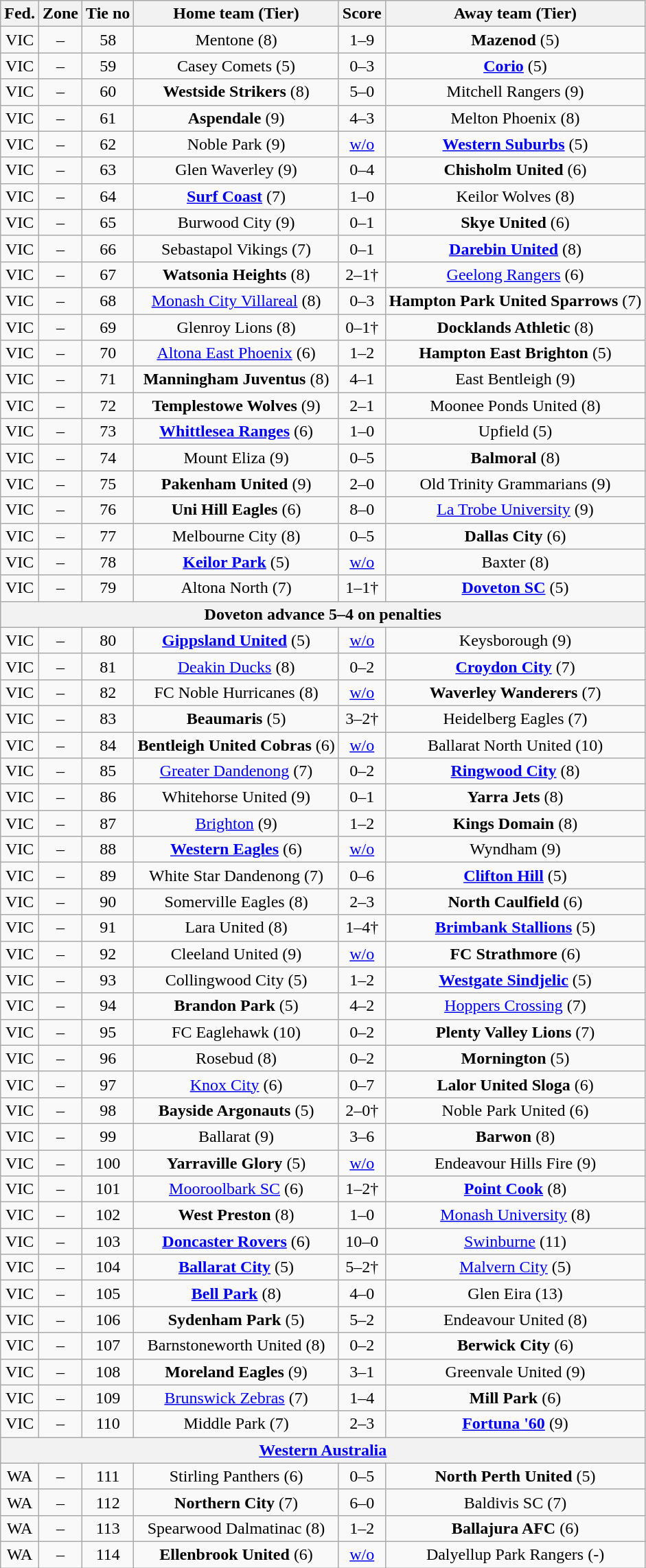<table class="wikitable" style="text-align:center">
<tr>
<th>Fed.</th>
<th>Zone</th>
<th>Tie no</th>
<th>Home team (Tier)</th>
<th>Score</th>
<th>Away team (Tier)</th>
</tr>
<tr>
<td>VIC</td>
<td>–</td>
<td>58</td>
<td>Mentone (8)</td>
<td>1–9</td>
<td><strong>Mazenod</strong> (5)</td>
</tr>
<tr>
<td>VIC</td>
<td>–</td>
<td>59</td>
<td>Casey Comets (5)</td>
<td>0–3</td>
<td><strong><a href='#'>Corio</a></strong> (5)</td>
</tr>
<tr>
<td>VIC</td>
<td>–</td>
<td>60</td>
<td><strong>Westside Strikers</strong> (8)</td>
<td>5–0</td>
<td>Mitchell Rangers (9)</td>
</tr>
<tr>
<td>VIC</td>
<td>–</td>
<td>61</td>
<td><strong>Aspendale</strong> (9)</td>
<td>4–3</td>
<td>Melton Phoenix (8)</td>
</tr>
<tr>
<td>VIC</td>
<td>–</td>
<td>62</td>
<td>Noble Park (9)</td>
<td><a href='#'>w/o</a></td>
<td><strong><a href='#'>Western Suburbs</a></strong> (5)</td>
</tr>
<tr>
<td>VIC</td>
<td>–</td>
<td>63</td>
<td>Glen Waverley (9)</td>
<td>0–4</td>
<td><strong>Chisholm United</strong> (6)</td>
</tr>
<tr>
<td>VIC</td>
<td>–</td>
<td>64</td>
<td><strong><a href='#'>Surf Coast</a></strong> (7)</td>
<td>1–0</td>
<td>Keilor Wolves (8)</td>
</tr>
<tr>
<td>VIC</td>
<td>–</td>
<td>65</td>
<td>Burwood City (9)</td>
<td>0–1</td>
<td><strong>Skye United</strong> (6)</td>
</tr>
<tr>
<td>VIC</td>
<td>–</td>
<td>66</td>
<td>Sebastapol Vikings (7)</td>
<td>0–1</td>
<td><strong><a href='#'>Darebin United</a></strong> (8)</td>
</tr>
<tr>
<td>VIC</td>
<td>–</td>
<td>67</td>
<td><strong>Watsonia Heights</strong> (8)</td>
<td>2–1†</td>
<td><a href='#'>Geelong Rangers</a> (6)</td>
</tr>
<tr>
<td>VIC</td>
<td>–</td>
<td>68</td>
<td><a href='#'>Monash City Villareal</a> (8)</td>
<td>0–3</td>
<td><strong>Hampton Park United Sparrows</strong> (7)</td>
</tr>
<tr>
<td>VIC</td>
<td>–</td>
<td>69</td>
<td>Glenroy Lions (8)</td>
<td>0–1†</td>
<td><strong>Docklands Athletic</strong> (8)</td>
</tr>
<tr>
<td>VIC</td>
<td>–</td>
<td>70</td>
<td><a href='#'>Altona East Phoenix</a> (6)</td>
<td>1–2</td>
<td><strong>Hampton East Brighton</strong> (5)</td>
</tr>
<tr>
<td>VIC</td>
<td>–</td>
<td>71</td>
<td><strong>Manningham Juventus</strong> (8)</td>
<td>4–1</td>
<td>East Bentleigh (9)</td>
</tr>
<tr>
<td>VIC</td>
<td>–</td>
<td>72</td>
<td><strong>Templestowe Wolves</strong> (9)</td>
<td>2–1</td>
<td>Moonee Ponds United (8)</td>
</tr>
<tr>
<td>VIC</td>
<td>–</td>
<td>73</td>
<td><strong><a href='#'>Whittlesea Ranges</a></strong> (6)</td>
<td>1–0</td>
<td>Upfield (5)</td>
</tr>
<tr>
<td>VIC</td>
<td>–</td>
<td>74</td>
<td>Mount Eliza (9)</td>
<td>0–5</td>
<td><strong>Balmoral</strong> (8)</td>
</tr>
<tr>
<td>VIC</td>
<td>–</td>
<td>75</td>
<td><strong>Pakenham United</strong> (9)</td>
<td>2–0</td>
<td>Old Trinity Grammarians (9)</td>
</tr>
<tr>
<td>VIC</td>
<td>–</td>
<td>76</td>
<td><strong>Uni Hill Eagles</strong> (6)</td>
<td>8–0</td>
<td><a href='#'>La Trobe University</a> (9)</td>
</tr>
<tr>
<td>VIC</td>
<td>–</td>
<td>77</td>
<td>Melbourne City (8)</td>
<td>0–5</td>
<td><strong>Dallas City</strong> (6)</td>
</tr>
<tr>
<td>VIC</td>
<td>–</td>
<td>78</td>
<td><strong><a href='#'>Keilor Park</a></strong> (5)</td>
<td><a href='#'>w/o</a></td>
<td>Baxter (8)</td>
</tr>
<tr>
<td>VIC</td>
<td>–</td>
<td>79</td>
<td>Altona North (7)</td>
<td>1–1†</td>
<td><strong><a href='#'>Doveton SC</a></strong> (5)</td>
</tr>
<tr>
<th colspan=6>Doveton advance 5–4 on penalties</th>
</tr>
<tr>
<td>VIC</td>
<td>–</td>
<td>80</td>
<td><strong><a href='#'>Gippsland United</a></strong> (5)</td>
<td><a href='#'>w/o</a></td>
<td>Keysborough (9)</td>
</tr>
<tr>
<td>VIC</td>
<td>–</td>
<td>81</td>
<td><a href='#'>Deakin Ducks</a> (8)</td>
<td>0–2</td>
<td><strong><a href='#'>Croydon City</a></strong> (7)</td>
</tr>
<tr>
<td>VIC</td>
<td>–</td>
<td>82</td>
<td>FC Noble Hurricanes (8)</td>
<td><a href='#'>w/o</a></td>
<td><strong>Waverley Wanderers</strong> (7)</td>
</tr>
<tr>
<td>VIC</td>
<td>–</td>
<td>83</td>
<td><strong>Beaumaris</strong> (5)</td>
<td>3–2†</td>
<td>Heidelberg Eagles (7)</td>
</tr>
<tr>
<td>VIC</td>
<td>–</td>
<td>84</td>
<td><strong>Bentleigh United Cobras</strong> (6)</td>
<td><a href='#'>w/o</a></td>
<td>Ballarat North United (10)</td>
</tr>
<tr>
<td>VIC</td>
<td>–</td>
<td>85</td>
<td><a href='#'>Greater Dandenong</a> (7)</td>
<td>0–2</td>
<td><strong><a href='#'>Ringwood City</a></strong> (8)</td>
</tr>
<tr>
<td>VIC</td>
<td>–</td>
<td>86</td>
<td>Whitehorse United (9)</td>
<td>0–1</td>
<td><strong>Yarra Jets</strong> (8)</td>
</tr>
<tr>
<td>VIC</td>
<td>–</td>
<td>87</td>
<td><a href='#'>Brighton</a> (9)</td>
<td>1–2</td>
<td><strong>Kings Domain</strong> (8)</td>
</tr>
<tr>
<td>VIC</td>
<td>–</td>
<td>88</td>
<td><strong><a href='#'>Western Eagles</a></strong> (6)</td>
<td><a href='#'>w/o</a></td>
<td>Wyndham (9)</td>
</tr>
<tr>
<td>VIC</td>
<td>–</td>
<td>89</td>
<td>White Star Dandenong (7)</td>
<td>0–6</td>
<td><strong><a href='#'>Clifton Hill</a></strong> (5)</td>
</tr>
<tr>
<td>VIC</td>
<td>–</td>
<td>90</td>
<td>Somerville Eagles (8)</td>
<td>2–3</td>
<td><strong>North Caulfield</strong> (6)</td>
</tr>
<tr>
<td>VIC</td>
<td>–</td>
<td>91</td>
<td>Lara United (8)</td>
<td>1–4†</td>
<td><strong><a href='#'>Brimbank Stallions</a></strong> (5)</td>
</tr>
<tr>
<td>VIC</td>
<td>–</td>
<td>92</td>
<td>Cleeland United (9)</td>
<td><a href='#'>w/o</a></td>
<td><strong>FC Strathmore</strong> (6)</td>
</tr>
<tr>
<td>VIC</td>
<td>–</td>
<td>93</td>
<td>Collingwood City (5)</td>
<td>1–2</td>
<td><strong><a href='#'>Westgate Sindjelic</a></strong> (5)</td>
</tr>
<tr>
<td>VIC</td>
<td>–</td>
<td>94</td>
<td><strong>Brandon Park</strong> (5)</td>
<td>4–2</td>
<td><a href='#'>Hoppers Crossing</a> (7)</td>
</tr>
<tr>
<td>VIC</td>
<td>–</td>
<td>95</td>
<td>FC Eaglehawk (10)</td>
<td>0–2</td>
<td><strong>Plenty Valley Lions</strong> (7)</td>
</tr>
<tr>
<td>VIC</td>
<td>–</td>
<td>96</td>
<td>Rosebud (8)</td>
<td>0–2</td>
<td><strong>Mornington</strong> (5)</td>
</tr>
<tr>
<td>VIC</td>
<td>–</td>
<td>97</td>
<td><a href='#'>Knox City</a> (6)</td>
<td>0–7</td>
<td><strong>Lalor United Sloga</strong> (6)</td>
</tr>
<tr>
<td>VIC</td>
<td>–</td>
<td>98</td>
<td><strong>Bayside Argonauts</strong> (5)</td>
<td>2–0†</td>
<td>Noble Park United (6)</td>
</tr>
<tr>
<td>VIC</td>
<td>–</td>
<td>99</td>
<td>Ballarat (9)</td>
<td>3–6</td>
<td><strong>Barwon</strong> (8)</td>
</tr>
<tr>
<td>VIC</td>
<td>–</td>
<td>100</td>
<td><strong>Yarraville Glory</strong> (5)</td>
<td><a href='#'>w/o</a></td>
<td>Endeavour Hills Fire (9)</td>
</tr>
<tr>
<td>VIC</td>
<td>–</td>
<td>101</td>
<td><a href='#'>Mooroolbark SC</a> (6)</td>
<td>1–2†</td>
<td><strong><a href='#'>Point Cook</a></strong> (8)</td>
</tr>
<tr>
<td>VIC</td>
<td>–</td>
<td>102</td>
<td><strong>West Preston</strong> (8)</td>
<td>1–0</td>
<td><a href='#'>Monash University</a> (8)</td>
</tr>
<tr>
<td>VIC</td>
<td>–</td>
<td>103</td>
<td><strong><a href='#'>Doncaster Rovers</a></strong> (6)</td>
<td>10–0</td>
<td><a href='#'>Swinburne</a> (11)</td>
</tr>
<tr>
<td>VIC</td>
<td>–</td>
<td>104</td>
<td><strong><a href='#'>Ballarat City</a></strong> (5)</td>
<td>5–2†</td>
<td><a href='#'>Malvern City</a> (5)</td>
</tr>
<tr>
<td>VIC</td>
<td>–</td>
<td>105</td>
<td><strong><a href='#'>Bell Park</a></strong> (8)</td>
<td>4–0</td>
<td>Glen Eira (13)</td>
</tr>
<tr>
<td>VIC</td>
<td>–</td>
<td>106</td>
<td><strong>Sydenham Park</strong> (5)</td>
<td>5–2</td>
<td>Endeavour United (8)</td>
</tr>
<tr>
<td>VIC</td>
<td>–</td>
<td>107</td>
<td>Barnstoneworth United (8)</td>
<td>0–2</td>
<td><strong>Berwick City</strong> (6)</td>
</tr>
<tr>
<td>VIC</td>
<td>–</td>
<td>108</td>
<td><strong>Moreland Eagles</strong> (9)</td>
<td>3–1</td>
<td>Greenvale United (9)</td>
</tr>
<tr>
<td>VIC</td>
<td>–</td>
<td>109</td>
<td><a href='#'>Brunswick Zebras</a> (7)</td>
<td>1–4</td>
<td><strong>Mill Park</strong> (6)</td>
</tr>
<tr>
<td>VIC</td>
<td>–</td>
<td>110</td>
<td>Middle Park (7)</td>
<td>2–3</td>
<td><strong><a href='#'>Fortuna '60</a></strong> (9)</td>
</tr>
<tr>
<th colspan=6><a href='#'>Western Australia</a></th>
</tr>
<tr>
<td>WA</td>
<td>–</td>
<td>111</td>
<td>Stirling Panthers (6)</td>
<td>0–5</td>
<td><strong>North Perth United</strong> (5)</td>
</tr>
<tr>
<td>WA</td>
<td>–</td>
<td>112</td>
<td><strong>Northern City</strong> (7)</td>
<td>6–0</td>
<td>Baldivis SC (7)</td>
</tr>
<tr>
<td>WA</td>
<td>–</td>
<td>113</td>
<td>Spearwood Dalmatinac (8)</td>
<td>1–2</td>
<td><strong>Ballajura AFC</strong> (6)</td>
</tr>
<tr>
<td>WA</td>
<td>–</td>
<td>114</td>
<td><strong>Ellenbrook United</strong> (6)</td>
<td><a href='#'>w/o</a></td>
<td>Dalyellup Park Rangers (-)</td>
</tr>
</table>
